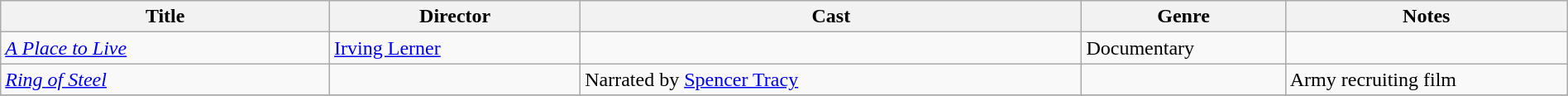<table class="wikitable" width= "100%">
<tr>
<th width=21%>Title</th>
<th width=16%>Director</th>
<th width=32%>Cast</th>
<th width=13%>Genre</th>
<th width=18%>Notes</th>
</tr>
<tr>
<td><em><a href='#'>A Place to Live</a></em></td>
<td><a href='#'>Irving Lerner</a></td>
<td></td>
<td>Documentary</td>
<td></td>
</tr>
<tr>
<td><em><a href='#'>Ring of Steel</a></em></td>
<td></td>
<td>Narrated by <a href='#'>Spencer Tracy</a></td>
<td></td>
<td>Army recruiting film</td>
</tr>
<tr>
</tr>
</table>
